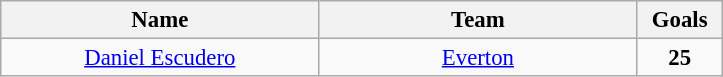<table class="wikitable" style="font-size:95%; text-align:center;">
<tr>
<th width="205">Name</th>
<th width="205">Team</th>
<th width="50">Goals</th>
</tr>
<tr>
<td> <a href='#'>Daniel Escudero</a></td>
<td><a href='#'>Everton</a></td>
<td><strong>25</strong></td>
</tr>
</table>
